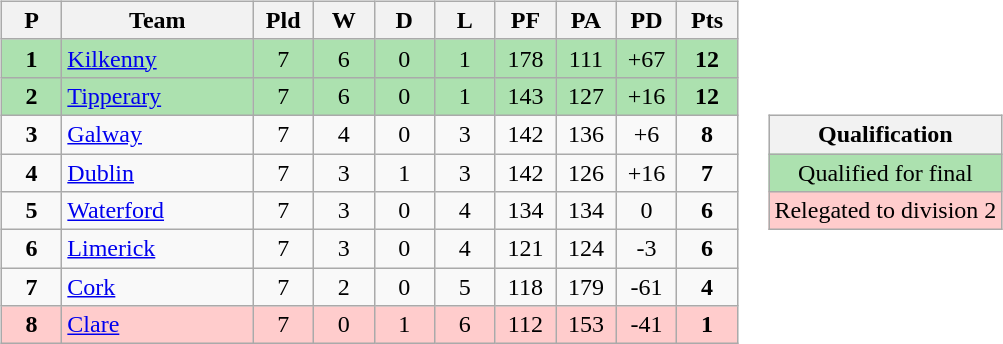<table>
<tr>
<td><br><table class="wikitable" style="text-align: center;">
<tr>
<th width=33>P</th>
<th width=120>Team</th>
<th width=33>Pld</th>
<th width=33>W</th>
<th width=33>D</th>
<th width=33>L</th>
<th width=33>PF</th>
<th width=33>PA</th>
<th width=33>PD</th>
<th width=33>Pts</th>
</tr>
<tr style="background: #ACE1AF;">
<td><strong>1</strong></td>
<td align="left"><a href='#'>Kilkenny</a></td>
<td>7</td>
<td>6</td>
<td>0</td>
<td>1</td>
<td>178</td>
<td>111</td>
<td>+67</td>
<td><strong>12</strong></td>
</tr>
<tr style="background: #ACE1AF;">
<td><strong>2</strong></td>
<td align="left"><a href='#'>Tipperary</a></td>
<td>7</td>
<td>6</td>
<td>0</td>
<td>1</td>
<td>143</td>
<td>127</td>
<td>+16</td>
<td><strong>12</strong></td>
</tr>
<tr style="background: ">
<td><strong>3</strong></td>
<td align="left"><a href='#'>Galway</a></td>
<td>7</td>
<td>4</td>
<td>0</td>
<td>3</td>
<td>142</td>
<td>136</td>
<td>+6</td>
<td><strong>8</strong></td>
</tr>
<tr style="background: ">
<td><strong>4</strong></td>
<td align="left"><a href='#'>Dublin</a></td>
<td>7</td>
<td>3</td>
<td>1</td>
<td>3</td>
<td>142</td>
<td>126</td>
<td>+16</td>
<td><strong>7</strong></td>
</tr>
<tr style="background: ">
<td><strong>5</strong></td>
<td align="left"><a href='#'>Waterford</a></td>
<td>7</td>
<td>3</td>
<td>0</td>
<td>4</td>
<td>134</td>
<td>134</td>
<td>0</td>
<td><strong>6</strong></td>
</tr>
<tr style="background: ">
<td><strong>6</strong></td>
<td align="left"><a href='#'>Limerick</a></td>
<td>7</td>
<td>3</td>
<td>0</td>
<td>4</td>
<td>121</td>
<td>124</td>
<td>-3</td>
<td><strong>6</strong></td>
</tr>
<tr style="background: ">
<td><strong>7</strong></td>
<td align="left"><a href='#'>Cork</a></td>
<td>7</td>
<td>2</td>
<td>0</td>
<td>5</td>
<td>118</td>
<td>179</td>
<td>-61</td>
<td><strong>4</strong></td>
</tr>
<tr style="background:#FFCCCC">
<td><strong>8</strong></td>
<td align="left"><a href='#'>Clare</a></td>
<td>7</td>
<td>0</td>
<td>1</td>
<td>6</td>
<td>112</td>
<td>153</td>
<td>-41</td>
<td><strong>1</strong></td>
</tr>
</table>
</td>
<td><br><table class="wikitable" style="text-align:center">
<tr>
<th>Qualification</th>
</tr>
<tr style="background: #ACE1AF;">
<td>Qualified for final</td>
</tr>
<tr style="background:#FFCCCC">
<td>Relegated to division 2</td>
</tr>
</table>
</td>
</tr>
</table>
